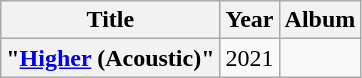<table class="wikitable plainrowheaders" style="text-align:center;">
<tr>
<th scope="col" rowspan="1">Title</th>
<th scope="col" rowspan="1">Year</th>
<th scope="col" rowspan="1">Album</th>
</tr>
<tr>
<th scope="row">"<a href='#'>Higher</a> (Acoustic)"<br></th>
<td>2021</td>
<td></td>
</tr>
</table>
